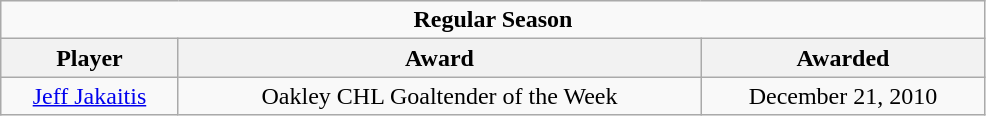<table class="wikitable" width="52%" style="text-align:center">
<tr>
<td colspan="10" align="center"><strong>Regular Season</strong></td>
</tr>
<tr>
<th>Player</th>
<th>Award</th>
<th>Awarded</th>
</tr>
<tr>
<td><a href='#'>Jeff Jakaitis</a></td>
<td>Oakley CHL Goaltender of the Week</td>
<td>December 21, 2010</td>
</tr>
</table>
